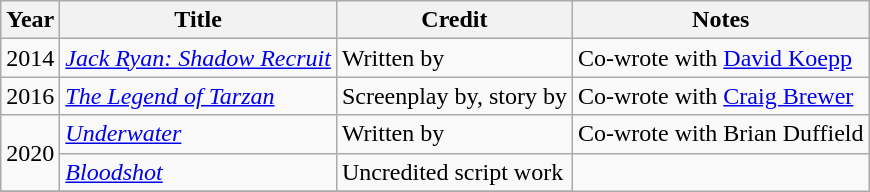<table class="wikitable sortable">
<tr>
<th>Year</th>
<th>Title</th>
<th>Credit</th>
<th>Notes</th>
</tr>
<tr>
<td>2014</td>
<td><em><a href='#'>Jack Ryan: Shadow Recruit</a></em></td>
<td>Written by</td>
<td>Co-wrote with <a href='#'>David Koepp</a></td>
</tr>
<tr>
<td>2016</td>
<td><em><a href='#'>The Legend of Tarzan</a></em></td>
<td>Screenplay by, story by</td>
<td>Co-wrote with <a href='#'>Craig Brewer</a></td>
</tr>
<tr>
<td rowspan="2">2020</td>
<td><em><a href='#'>Underwater</a></em></td>
<td>Written by</td>
<td>Co-wrote with Brian Duffield</td>
</tr>
<tr>
<td><em><a href='#'>Bloodshot</a></em></td>
<td>Uncredited script work</td>
</tr>
<tr>
</tr>
</table>
